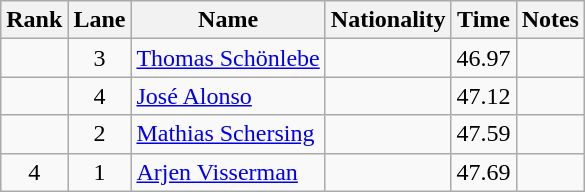<table class="wikitable sortable" style="text-align:center">
<tr>
<th>Rank</th>
<th>Lane</th>
<th>Name</th>
<th>Nationality</th>
<th>Time</th>
<th>Notes</th>
</tr>
<tr>
<td></td>
<td>3</td>
<td align="left"><a href='#'>Thomas Schönlebe</a></td>
<td align=left></td>
<td>46.97</td>
<td></td>
</tr>
<tr>
<td></td>
<td>4</td>
<td align="left"><a href='#'>José Alonso</a></td>
<td align=left></td>
<td>47.12</td>
<td></td>
</tr>
<tr>
<td></td>
<td>2</td>
<td align="left"><a href='#'>Mathias Schersing</a></td>
<td align=left></td>
<td>47.59</td>
<td></td>
</tr>
<tr>
<td>4</td>
<td>1</td>
<td align="left"><a href='#'>Arjen Visserman</a></td>
<td align=left></td>
<td>47.69</td>
<td></td>
</tr>
</table>
